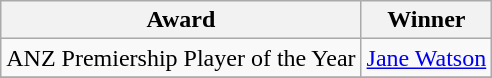<table class="wikitable collapsible">
<tr>
<th>Award</th>
<th>Winner</th>
</tr>
<tr>
<td>ANZ Premiership Player of the Year</td>
<td><a href='#'>Jane Watson</a></td>
</tr>
<tr>
</tr>
</table>
